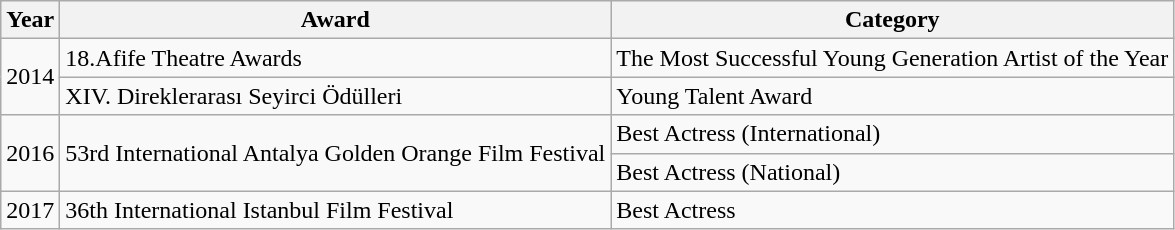<table class="wikitable">
<tr>
<th>Year</th>
<th>Award</th>
<th>Category</th>
</tr>
<tr>
<td rowspan="2">2014</td>
<td>18.Afife Theatre Awards</td>
<td>The Most Successful Young Generation Artist of the Year</td>
</tr>
<tr>
<td>XIV. Direklerarası Seyirci Ödülleri</td>
<td>Young Talent Award</td>
</tr>
<tr>
<td rowspan="2">2016</td>
<td rowspan="2">53rd International Antalya Golden Orange Film Festival</td>
<td>Best Actress (International)</td>
</tr>
<tr>
<td>Best Actress (National)</td>
</tr>
<tr>
<td>2017</td>
<td>36th International Istanbul Film Festival</td>
<td>Best Actress</td>
</tr>
</table>
